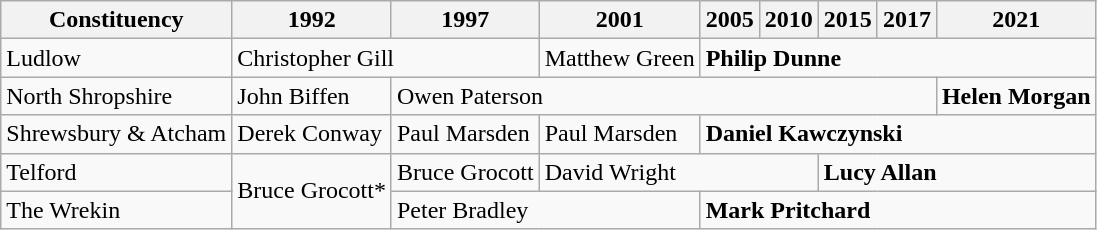<table class="wikitable">
<tr>
<th>Constituency</th>
<th>1992</th>
<th>1997</th>
<th>2001</th>
<th>2005</th>
<th>2010</th>
<th>2015</th>
<th>2017</th>
<th>2021</th>
</tr>
<tr>
<td>Ludlow</td>
<td colspan=2> Christopher Gill</td>
<td> Matthew Green</td>
<td colspan=5> <strong>Philip Dunne</strong></td>
</tr>
<tr>
<td>North Shropshire</td>
<td> John Biffen</td>
<td colspan=6> Owen Paterson</td>
<td colspan=1> <strong>Helen Morgan</strong></td>
</tr>
<tr>
<td>Shrewsbury & Atcham</td>
<td> Derek Conway</td>
<td> Paul Marsden</td>
<td> Paul Marsden</td>
<td colspan=5> <strong>Daniel Kawczynski</strong></td>
</tr>
<tr>
<td>Telford</td>
<td rowspan=2> Bruce Grocott*</td>
<td> Bruce Grocott</td>
<td colspan=3> David Wright</td>
<td colspan=3> <strong>Lucy Allan</strong></td>
</tr>
<tr>
<td>The Wrekin</td>
<td colspan=2> Peter Bradley</td>
<td colspan=5> <strong>Mark Pritchard</strong></td>
</tr>
</table>
